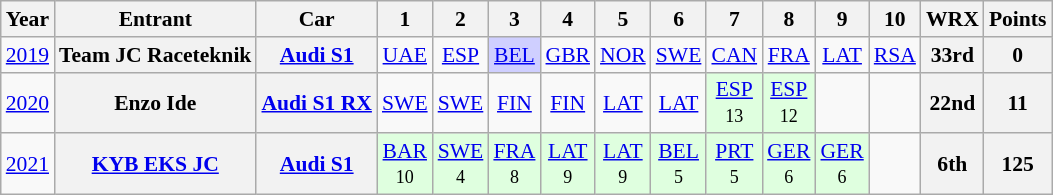<table class="wikitable" border="1" style="text-align:center; font-size:90%;">
<tr valign="top">
<th>Year</th>
<th>Entrant</th>
<th>Car</th>
<th>1</th>
<th>2</th>
<th>3</th>
<th>4</th>
<th>5</th>
<th>6</th>
<th>7</th>
<th>8</th>
<th>9</th>
<th>10</th>
<th>WRX</th>
<th>Points</th>
</tr>
<tr>
<td><a href='#'>2019</a></td>
<th>Team JC Raceteknik</th>
<th><a href='#'>Audi S1</a></th>
<td><a href='#'>UAE</a></td>
<td><a href='#'>ESP</a></td>
<td style="background:#CFCFFF;"><a href='#'>BEL</a><br></td>
<td><a href='#'>GBR</a></td>
<td><a href='#'>NOR</a></td>
<td><a href='#'>SWE</a></td>
<td><a href='#'>CAN</a></td>
<td><a href='#'>FRA</a></td>
<td><a href='#'>LAT</a></td>
<td><a href='#'>RSA</a></td>
<th>33rd</th>
<th>0</th>
</tr>
<tr>
<td><a href='#'>2020</a></td>
<th>Enzo Ide</th>
<th><a href='#'>Audi S1 RX</a></th>
<td><a href='#'>SWE</a></td>
<td><a href='#'>SWE</a></td>
<td><a href='#'>FIN</a></td>
<td><a href='#'>FIN</a></td>
<td><a href='#'>LAT</a></td>
<td><a href='#'>LAT</a></td>
<td style="background:#DFFFDF;"><a href='#'>ESP</a><br><small>13</small></td>
<td style="background:#DFFFDF;"><a href='#'>ESP</a><br><small>12</small></td>
<td></td>
<td></td>
<th>22nd</th>
<th>11</th>
</tr>
<tr>
<td><a href='#'>2021</a></td>
<th><a href='#'>KYB EKS JC</a></th>
<th><a href='#'>Audi S1</a></th>
<td style="background:#DFFFDF;"><a href='#'>BAR</a><br><small>10</small></td>
<td style="background:#DFFFDF;"><a href='#'>SWE</a><br><small>4</small></td>
<td style="background:#DFFFDF;"><a href='#'>FRA</a><br><small>8</small></td>
<td style="background:#DFFFDF;"><a href='#'>LAT</a><br><small>9</small></td>
<td style="background:#DFFFDF;"><a href='#'>LAT</a><br><small>9</small></td>
<td style="background:#DFFFDF;"><a href='#'>BEL</a><br><small>5</small></td>
<td style="background:#DFFFDF;"><a href='#'>PRT</a><br><small>5</small></td>
<td style="background:#DFFFDF;"><a href='#'>GER</a><br><small>6</small></td>
<td style="background:#DFFFDF;"><a href='#'>GER</a><br><small>6</small></td>
<td></td>
<th>6th</th>
<th>125</th>
</tr>
</table>
